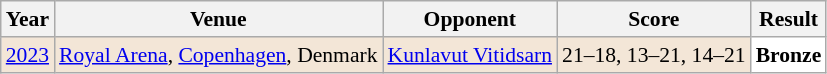<table class="sortable wikitable" style="font-size: 90%;">
<tr>
<th>Year</th>
<th>Venue</th>
<th>Opponent</th>
<th>Score</th>
<th>Result</th>
</tr>
<tr style="background:#F3E6D7">
<td align="center"><a href='#'>2023</a></td>
<td align="left"><a href='#'>Royal Arena</a>, <a href='#'>Copenhagen</a>, Denmark</td>
<td align="left"> <a href='#'>Kunlavut Vitidsarn</a></td>
<td align="left">21–18, 13–21, 14–21</td>
<td style="text-align:left; background:white"> <strong>Bronze</strong></td>
</tr>
</table>
